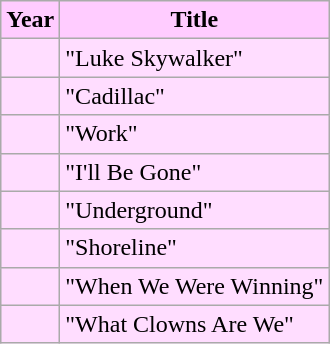<table class="wikitable" style="background: #ffddff">
<tr>
<th style="background: #ffccff">Year</th>
<th style="background: #ffccff">Title</th>
</tr>
<tr>
<td></td>
<td>"Luke Skywalker"</td>
</tr>
<tr>
<td></td>
<td>"Cadillac"</td>
</tr>
<tr>
<td></td>
<td>"Work"</td>
</tr>
<tr>
<td></td>
<td>"I'll Be Gone"</td>
</tr>
<tr>
<td></td>
<td>"Underground"</td>
</tr>
<tr>
<td></td>
<td>"Shoreline"</td>
</tr>
<tr>
<td></td>
<td>"When We Were Winning"</td>
</tr>
<tr>
<td></td>
<td>"What Clowns Are We"</td>
</tr>
</table>
